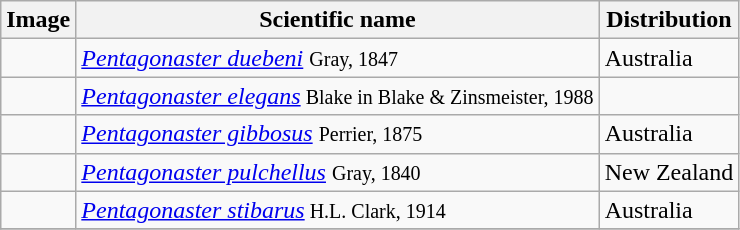<table class="wikitable">
<tr>
<th>Image</th>
<th>Scientific name</th>
<th>Distribution</th>
</tr>
<tr>
<td></td>
<td><em><a href='#'>Pentagonaster duebeni</a></em> <small>Gray, 1847</small></td>
<td>Australia</td>
</tr>
<tr>
<td></td>
<td><em><a href='#'>Pentagonaster elegans</a></em><small> Blake in Blake & Zinsmeister, 1988</small></td>
<td></td>
</tr>
<tr>
<td></td>
<td><em><a href='#'>Pentagonaster gibbosus</a></em> <small>Perrier, 1875</small></td>
<td>Australia</td>
</tr>
<tr>
<td></td>
<td><em><a href='#'>Pentagonaster pulchellus</a></em> <small>Gray, 1840</small></td>
<td>New Zealand</td>
</tr>
<tr>
<td></td>
<td><em><a href='#'>Pentagonaster stibarus</a></em><small> H.L. Clark, 1914</small></td>
<td>Australia</td>
</tr>
<tr>
</tr>
</table>
